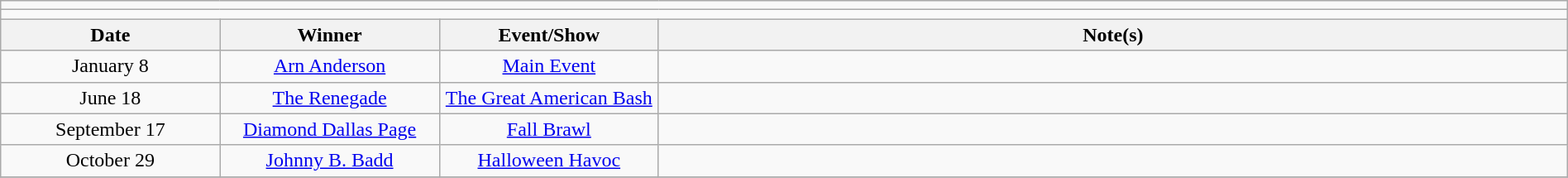<table class="wikitable" style="text-align:center; width:100%;">
<tr>
<td colspan="5"></td>
</tr>
<tr>
<td colspan="5"><strong></strong></td>
</tr>
<tr>
<th width=14%>Date</th>
<th width=14%>Winner</th>
<th width=14%>Event/Show</th>
<th width=58%>Note(s)</th>
</tr>
<tr>
<td>January 8</td>
<td><a href='#'>Arn Anderson</a></td>
<td><a href='#'>Main Event</a></td>
<td align=left></td>
</tr>
<tr>
<td>June 18</td>
<td><a href='#'>The Renegade</a></td>
<td><a href='#'>The Great American Bash</a></td>
<td align=left></td>
</tr>
<tr>
<td>September 17</td>
<td><a href='#'>Diamond Dallas Page</a></td>
<td><a href='#'>Fall Brawl</a></td>
<td align=left></td>
</tr>
<tr>
<td>October 29</td>
<td><a href='#'>Johnny B. Badd</a></td>
<td><a href='#'>Halloween Havoc</a></td>
<td align=left></td>
</tr>
<tr>
</tr>
</table>
